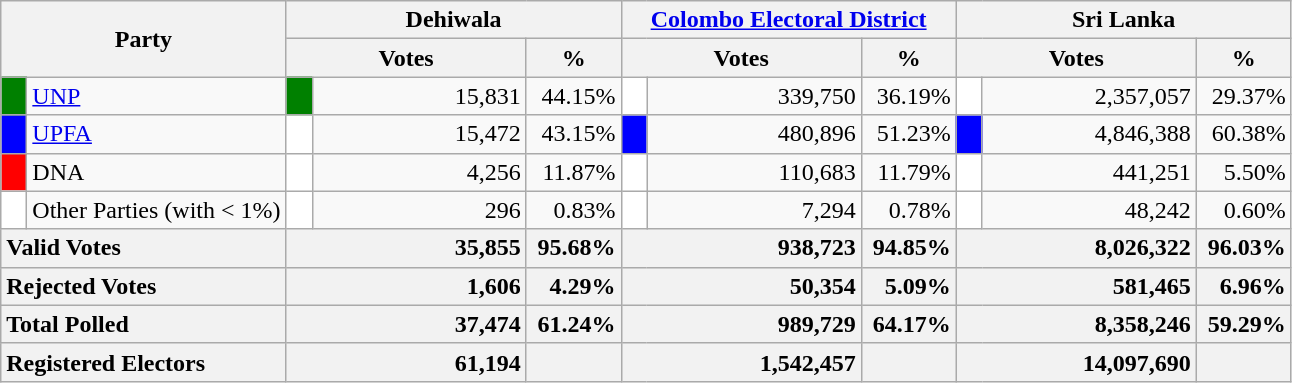<table class="wikitable">
<tr>
<th colspan="2" width="144px"rowspan="2">Party</th>
<th colspan="3" width="216px">Dehiwala</th>
<th colspan="3" width="216px"><a href='#'>Colombo Electoral District</a></th>
<th colspan="3" width="216px">Sri Lanka</th>
</tr>
<tr>
<th colspan="2" width="144px">Votes</th>
<th>%</th>
<th colspan="2" width="144px">Votes</th>
<th>%</th>
<th colspan="2" width="144px">Votes</th>
<th>%</th>
</tr>
<tr>
<td style="background-color:green;" width="10px"></td>
<td style="text-align:left;"><a href='#'>UNP</a></td>
<td style="background-color:green;" width="10px"></td>
<td style="text-align:right;">15,831</td>
<td style="text-align:right;">44.15%</td>
<td style="background-color:white;" width="10px"></td>
<td style="text-align:right;">339,750</td>
<td style="text-align:right;">36.19%</td>
<td style="background-color:white;" width="10px"></td>
<td style="text-align:right;">2,357,057</td>
<td style="text-align:right;">29.37%</td>
</tr>
<tr>
<td style="background-color:blue;" width="10px"></td>
<td style="text-align:left;"><a href='#'>UPFA</a></td>
<td style="background-color:white;" width="10px"></td>
<td style="text-align:right;">15,472</td>
<td style="text-align:right;">43.15%</td>
<td style="background-color:blue;" width="10px"></td>
<td style="text-align:right;">480,896</td>
<td style="text-align:right;">51.23%</td>
<td style="background-color:blue;" width="10px"></td>
<td style="text-align:right;">4,846,388</td>
<td style="text-align:right;">60.38%</td>
</tr>
<tr>
<td style="background-color:red;" width="10px"></td>
<td style="text-align:left;">DNA</td>
<td style="background-color:white;" width="10px"></td>
<td style="text-align:right;">4,256</td>
<td style="text-align:right;">11.87%</td>
<td style="background-color:white;" width="10px"></td>
<td style="text-align:right;">110,683</td>
<td style="text-align:right;">11.79%</td>
<td style="background-color:white;" width="10px"></td>
<td style="text-align:right;">441,251</td>
<td style="text-align:right;">5.50%</td>
</tr>
<tr>
<td style="background-color:white;" width="10px"></td>
<td style="text-align:left;">Other Parties (with < 1%)</td>
<td style="background-color:white;" width="10px"></td>
<td style="text-align:right;">296</td>
<td style="text-align:right;">0.83%</td>
<td style="background-color:white;" width="10px"></td>
<td style="text-align:right;">7,294</td>
<td style="text-align:right;">0.78%</td>
<td style="background-color:white;" width="10px"></td>
<td style="text-align:right;">48,242</td>
<td style="text-align:right;">0.60%</td>
</tr>
<tr>
<th colspan="2" width="144px"style="text-align:left;">Valid Votes</th>
<th style="text-align:right;"colspan="2" width="144px">35,855</th>
<th style="text-align:right;">95.68%</th>
<th style="text-align:right;"colspan="2" width="144px">938,723</th>
<th style="text-align:right;">94.85%</th>
<th style="text-align:right;"colspan="2" width="144px">8,026,322</th>
<th style="text-align:right;">96.03%</th>
</tr>
<tr>
<th colspan="2" width="144px"style="text-align:left;">Rejected Votes</th>
<th style="text-align:right;"colspan="2" width="144px">1,606</th>
<th style="text-align:right;">4.29%</th>
<th style="text-align:right;"colspan="2" width="144px">50,354</th>
<th style="text-align:right;">5.09%</th>
<th style="text-align:right;"colspan="2" width="144px">581,465</th>
<th style="text-align:right;">6.96%</th>
</tr>
<tr>
<th colspan="2" width="144px"style="text-align:left;">Total Polled</th>
<th style="text-align:right;"colspan="2" width="144px">37,474</th>
<th style="text-align:right;">61.24%</th>
<th style="text-align:right;"colspan="2" width="144px">989,729</th>
<th style="text-align:right;">64.17%</th>
<th style="text-align:right;"colspan="2" width="144px">8,358,246</th>
<th style="text-align:right;">59.29%</th>
</tr>
<tr>
<th colspan="2" width="144px"style="text-align:left;">Registered Electors</th>
<th style="text-align:right;"colspan="2" width="144px">61,194</th>
<th></th>
<th style="text-align:right;"colspan="2" width="144px">1,542,457</th>
<th></th>
<th style="text-align:right;"colspan="2" width="144px">14,097,690</th>
<th></th>
</tr>
</table>
